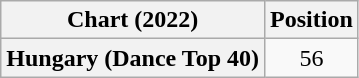<table class="wikitable sortable plainrowheaders" style="text-align:center">
<tr>
<th scope="col">Chart (2022)</th>
<th scope="col">Position</th>
</tr>
<tr>
<th scope="row">Hungary (Dance Top 40)</th>
<td>56</td>
</tr>
</table>
